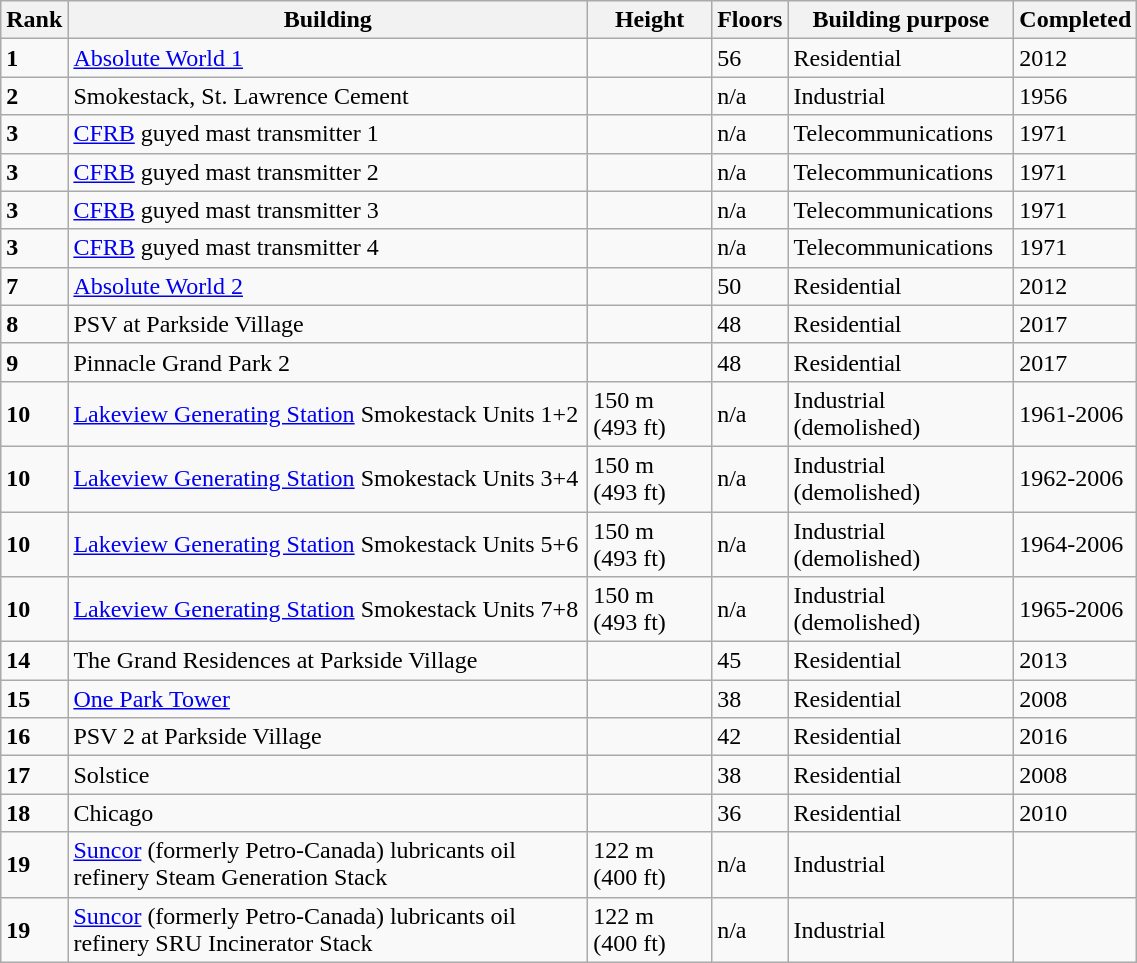<table class="wikitable sortable" style="width:60%;">
<tr>
<th>Rank</th>
<th>Building</th>
<th>Height</th>
<th>Floors</th>
<th>Building purpose</th>
<th>Completed</th>
</tr>
<tr>
<td><strong>1</strong></td>
<td><a href='#'>Absolute World 1</a></td>
<td></td>
<td>56</td>
<td>Residential</td>
<td>2012</td>
</tr>
<tr>
<td><strong>2</strong></td>
<td>Smokestack, St. Lawrence Cement </td>
<td></td>
<td>n/a</td>
<td>Industrial</td>
<td>1956</td>
</tr>
<tr>
<td><strong>3</strong></td>
<td><a href='#'>CFRB</a> guyed mast transmitter 1 </td>
<td></td>
<td>n/a</td>
<td>Telecommunications</td>
<td>1971</td>
</tr>
<tr>
<td><strong>3</strong></td>
<td><a href='#'>CFRB</a> guyed mast transmitter 2</td>
<td></td>
<td>n/a</td>
<td>Telecommunications</td>
<td>1971</td>
</tr>
<tr>
<td><strong>3</strong></td>
<td><a href='#'>CFRB</a> guyed mast transmitter 3</td>
<td></td>
<td>n/a</td>
<td>Telecommunications</td>
<td>1971</td>
</tr>
<tr>
<td><strong>3</strong></td>
<td><a href='#'>CFRB</a> guyed mast transmitter 4</td>
<td></td>
<td>n/a</td>
<td>Telecommunications</td>
<td>1971</td>
</tr>
<tr>
<td><strong>7</strong></td>
<td><a href='#'>Absolute World 2</a></td>
<td></td>
<td>50</td>
<td>Residential</td>
<td>2012</td>
</tr>
<tr>
<td><strong>8</strong></td>
<td>PSV at Parkside Village</td>
<td></td>
<td>48</td>
<td>Residential</td>
<td>2017</td>
</tr>
<tr>
<td><strong>9</strong></td>
<td>Pinnacle Grand Park 2</td>
<td></td>
<td>48</td>
<td>Residential</td>
<td>2017</td>
</tr>
<tr>
<td><strong>10</strong></td>
<td><a href='#'>Lakeview Generating Station</a>  Smokestack Units 1+2</td>
<td>150 m (493 ft)</td>
<td>n/a</td>
<td>Industrial (demolished)</td>
<td>1961-2006</td>
</tr>
<tr>
<td><strong>10</strong></td>
<td><a href='#'>Lakeview Generating Station</a>  Smokestack Units 3+4</td>
<td>150 m (493 ft)</td>
<td>n/a</td>
<td>Industrial (demolished)</td>
<td>1962-2006</td>
</tr>
<tr>
<td><strong>10</strong></td>
<td><a href='#'>Lakeview Generating Station</a>  Smokestack Units 5+6</td>
<td>150 m (493 ft)</td>
<td>n/a</td>
<td>Industrial (demolished)</td>
<td>1964-2006</td>
</tr>
<tr>
<td><strong>10</strong></td>
<td><a href='#'>Lakeview Generating Station</a>  Smokestack Units 7+8</td>
<td>150 m (493 ft)</td>
<td>n/a</td>
<td>Industrial (demolished)</td>
<td>1965-2006</td>
</tr>
<tr>
<td><strong>14</strong></td>
<td>The Grand Residences at Parkside Village</td>
<td></td>
<td>45</td>
<td>Residential</td>
<td>2013</td>
</tr>
<tr>
<td><strong>15</strong></td>
<td><a href='#'>One Park Tower</a></td>
<td></td>
<td>38</td>
<td>Residential</td>
<td>2008</td>
</tr>
<tr>
<td><strong>16</strong></td>
<td>PSV 2 at Parkside Village</td>
<td></td>
<td>42</td>
<td>Residential</td>
<td>2016</td>
</tr>
<tr>
<td><strong>17</strong></td>
<td>Solstice</td>
<td></td>
<td>38</td>
<td>Residential</td>
<td>2008</td>
</tr>
<tr>
<td><strong>18</strong></td>
<td>Chicago</td>
<td></td>
<td>36</td>
<td>Residential</td>
<td>2010</td>
</tr>
<tr>
<td><strong>19</strong></td>
<td><a href='#'>Suncor</a> (formerly Petro-Canada) lubricants oil refinery Steam Generation Stack </td>
<td>122 m (400 ft)</td>
<td>n/a</td>
<td>Industrial</td>
<td></td>
</tr>
<tr>
<td><strong>19</strong></td>
<td><a href='#'>Suncor</a> (formerly Petro-Canada) lubricants oil refinery SRU Incinerator Stack </td>
<td>122 m (400 ft)</td>
<td>n/a</td>
<td>Industrial</td>
<td></td>
</tr>
</table>
